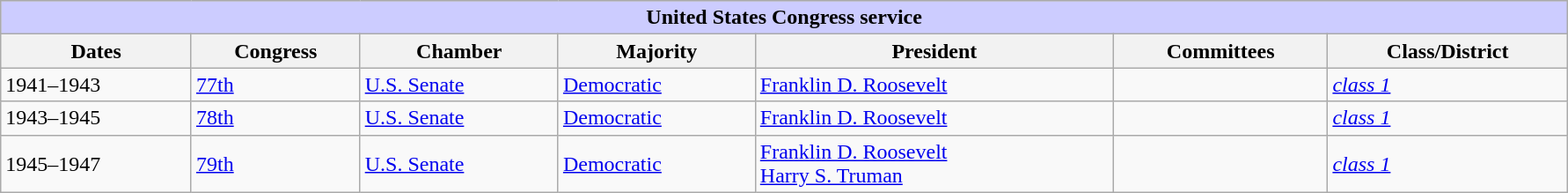<table class=wikitable style="width: 94%" style="text-align: center;" align="center">
<tr bgcolor=#cccccc>
<th colspan=7 style="background: #ccccff;">United States Congress service</th>
</tr>
<tr>
<th><strong>Dates</strong></th>
<th><strong>Congress</strong></th>
<th><strong>Chamber</strong></th>
<th><strong>Majority</strong></th>
<th><strong>President</strong></th>
<th><strong>Committees</strong></th>
<th><strong>Class/District</strong></th>
</tr>
<tr>
<td>1941–1943</td>
<td><a href='#'>77th</a></td>
<td><a href='#'>U.S. Senate</a></td>
<td><a href='#'>Democratic</a></td>
<td><a href='#'>Franklin D. Roosevelt</a></td>
<td></td>
<td><a href='#'><em>class 1</em></a></td>
</tr>
<tr>
<td>1943–1945</td>
<td><a href='#'>78th</a></td>
<td><a href='#'>U.S. Senate</a></td>
<td><a href='#'>Democratic</a></td>
<td><a href='#'>Franklin D. Roosevelt</a></td>
<td></td>
<td><a href='#'><em>class 1</em></a></td>
</tr>
<tr>
<td>1945–1947</td>
<td><a href='#'>79th</a></td>
<td><a href='#'>U.S. Senate</a></td>
<td><a href='#'>Democratic</a></td>
<td><a href='#'>Franklin D. Roosevelt</a><br><a href='#'>Harry S. Truman</a></td>
<td></td>
<td><a href='#'><em>class 1</em></a></td>
</tr>
</table>
